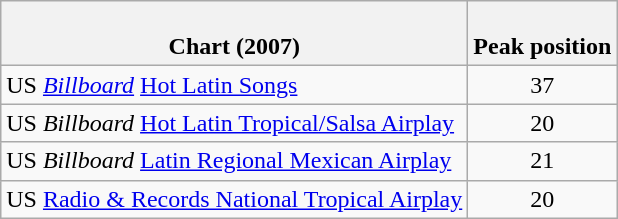<table class="wikitable">
<tr>
<th><br>Chart (2007)</th>
<th><br>Peak
position</th>
</tr>
<tr>
<td>US <em><a href='#'>Billboard</a></em> <a href='#'>Hot Latin Songs</a></td>
<td align="center">37</td>
</tr>
<tr>
<td>US <em>Billboard</em> <a href='#'>Hot Latin Tropical/Salsa Airplay</a></td>
<td align="center">20</td>
</tr>
<tr>
<td>US <em>Billboard</em> <a href='#'>Latin Regional Mexican Airplay</a></td>
<td align="center">21</td>
</tr>
<tr>
<td>US <a href='#'>Radio & Records National Tropical Airplay</a></td>
<td align="center">20</td>
</tr>
</table>
